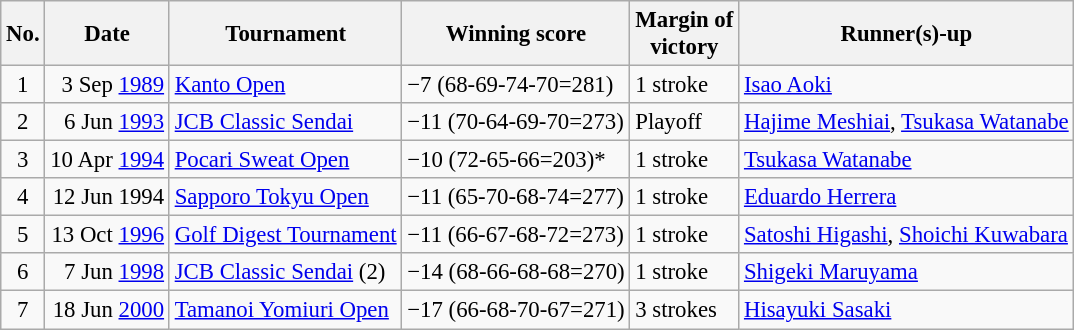<table class="wikitable" style="font-size:95%;">
<tr>
<th>No.</th>
<th>Date</th>
<th>Tournament</th>
<th>Winning score</th>
<th>Margin of<br>victory</th>
<th>Runner(s)-up</th>
</tr>
<tr>
<td align=center>1</td>
<td align=right>3 Sep <a href='#'>1989</a></td>
<td><a href='#'>Kanto Open</a></td>
<td>−7 (68-69-74-70=281)</td>
<td>1 stroke</td>
<td> <a href='#'>Isao Aoki</a></td>
</tr>
<tr>
<td align=center>2</td>
<td align=right>6 Jun <a href='#'>1993</a></td>
<td><a href='#'>JCB Classic Sendai</a></td>
<td>−11 (70-64-69-70=273)</td>
<td>Playoff</td>
<td> <a href='#'>Hajime Meshiai</a>,  <a href='#'>Tsukasa Watanabe</a></td>
</tr>
<tr>
<td align=center>3</td>
<td align=right>10 Apr <a href='#'>1994</a></td>
<td><a href='#'>Pocari Sweat Open</a></td>
<td>−10 (72-65-66=203)*</td>
<td>1 stroke</td>
<td> <a href='#'>Tsukasa Watanabe</a></td>
</tr>
<tr>
<td align=center>4</td>
<td align=right>12 Jun 1994</td>
<td><a href='#'>Sapporo Tokyu Open</a></td>
<td>−11 (65-70-68-74=277)</td>
<td>1 stroke</td>
<td> <a href='#'>Eduardo Herrera</a></td>
</tr>
<tr>
<td align=center>5</td>
<td align=right>13 Oct <a href='#'>1996</a></td>
<td><a href='#'>Golf Digest Tournament</a></td>
<td>−11 (66-67-68-72=273)</td>
<td>1 stroke</td>
<td> <a href='#'>Satoshi Higashi</a>,  <a href='#'>Shoichi Kuwabara</a></td>
</tr>
<tr>
<td align=center>6</td>
<td align=right>7 Jun <a href='#'>1998</a></td>
<td><a href='#'>JCB Classic Sendai</a> (2)</td>
<td>−14 (68-66-68-68=270)</td>
<td>1 stroke</td>
<td> <a href='#'>Shigeki Maruyama</a></td>
</tr>
<tr>
<td align=center>7</td>
<td align=right>18 Jun <a href='#'>2000</a></td>
<td><a href='#'>Tamanoi Yomiuri Open</a></td>
<td>−17 (66-68-70-67=271)</td>
<td>3 strokes</td>
<td> <a href='#'>Hisayuki Sasaki</a></td>
</tr>
</table>
